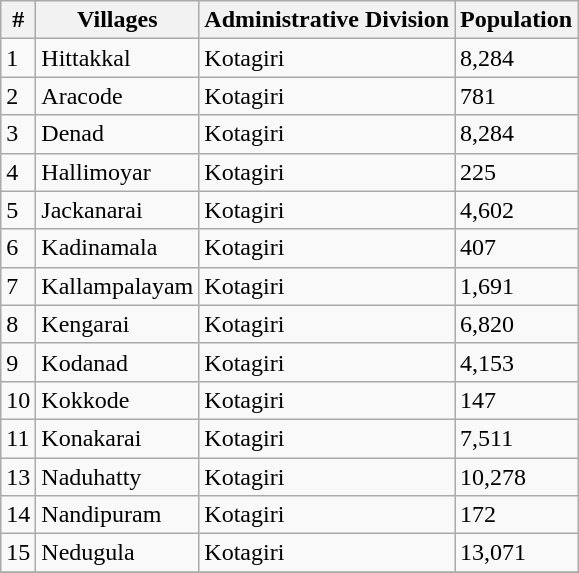<table class="wikitable">
<tr>
<th>#</th>
<th>Villages</th>
<th>Administrative Division</th>
<th>Population</th>
</tr>
<tr>
<td>1</td>
<td>Hittakkal</td>
<td>Kotagiri</td>
<td>8,284</td>
</tr>
<tr>
<td>2</td>
<td>Aracode</td>
<td>Kotagiri</td>
<td>781</td>
</tr>
<tr>
<td>3</td>
<td>Denad</td>
<td>Kotagiri</td>
<td>8,284</td>
</tr>
<tr>
<td>4</td>
<td>Hallimoyar</td>
<td>Kotagiri</td>
<td>225</td>
</tr>
<tr>
<td>5</td>
<td>Jackanarai</td>
<td>Kotagiri</td>
<td>4,602</td>
</tr>
<tr>
<td>6</td>
<td>Kadinamala</td>
<td>Kotagiri</td>
<td>407</td>
</tr>
<tr>
<td>7</td>
<td>Kallampalayam</td>
<td>Kotagiri</td>
<td>1,691</td>
</tr>
<tr>
<td>8</td>
<td>Kengarai</td>
<td>Kotagiri</td>
<td>6,820</td>
</tr>
<tr>
<td>9</td>
<td>Kodanad</td>
<td>Kotagiri</td>
<td>4,153</td>
</tr>
<tr>
<td>10</td>
<td>Kokkode</td>
<td>Kotagiri</td>
<td>147</td>
</tr>
<tr>
<td>11</td>
<td>Konakarai</td>
<td>Kotagiri</td>
<td>7,511</td>
</tr>
<tr>
<td>13</td>
<td>Naduhatty</td>
<td>Kotagiri</td>
<td>10,278</td>
</tr>
<tr>
<td>14</td>
<td>Nandipuram</td>
<td>Kotagiri</td>
<td>172</td>
</tr>
<tr>
<td>15</td>
<td>Nedugula</td>
<td>Kotagiri</td>
<td>13,071</td>
</tr>
<tr>
</tr>
</table>
